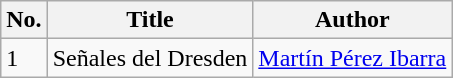<table class="wikitable">
<tr>
<th>No.</th>
<th>Title</th>
<th>Author</th>
</tr>
<tr>
<td>1</td>
<td>Señales del Dresden</td>
<td><a href='#'>Martín Pérez Ibarra</a></td>
</tr>
</table>
